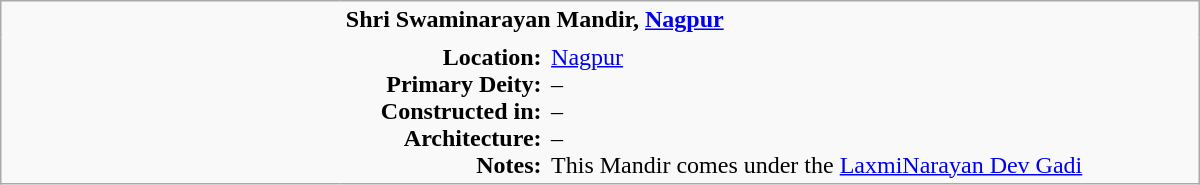<table class="wikitable plain" border="0" width="800">
<tr>
<td width="220px" rowspan="2" style="border:none;"></td>
<td valign="top" colspan=2 style="border:none;"><strong>Shri Swaminarayan Mandir, <a href='#'>Nagpur</a></strong></td>
</tr>
<tr>
<td valign="top" style="text-align:right; border:none;"><strong>Location:</strong><br><strong>Primary Deity:</strong><br><strong>Constructed in:</strong><br><strong>Architecture:</strong><br><strong>Notes:</strong></td>
<td valign="top" style="border:none;"><a href='#'>Nagpur</a> <br>– <br>– <br>– <br>This Mandir comes under the <a href='#'>LaxmiNarayan Dev Gadi</a></td>
</tr>
</table>
